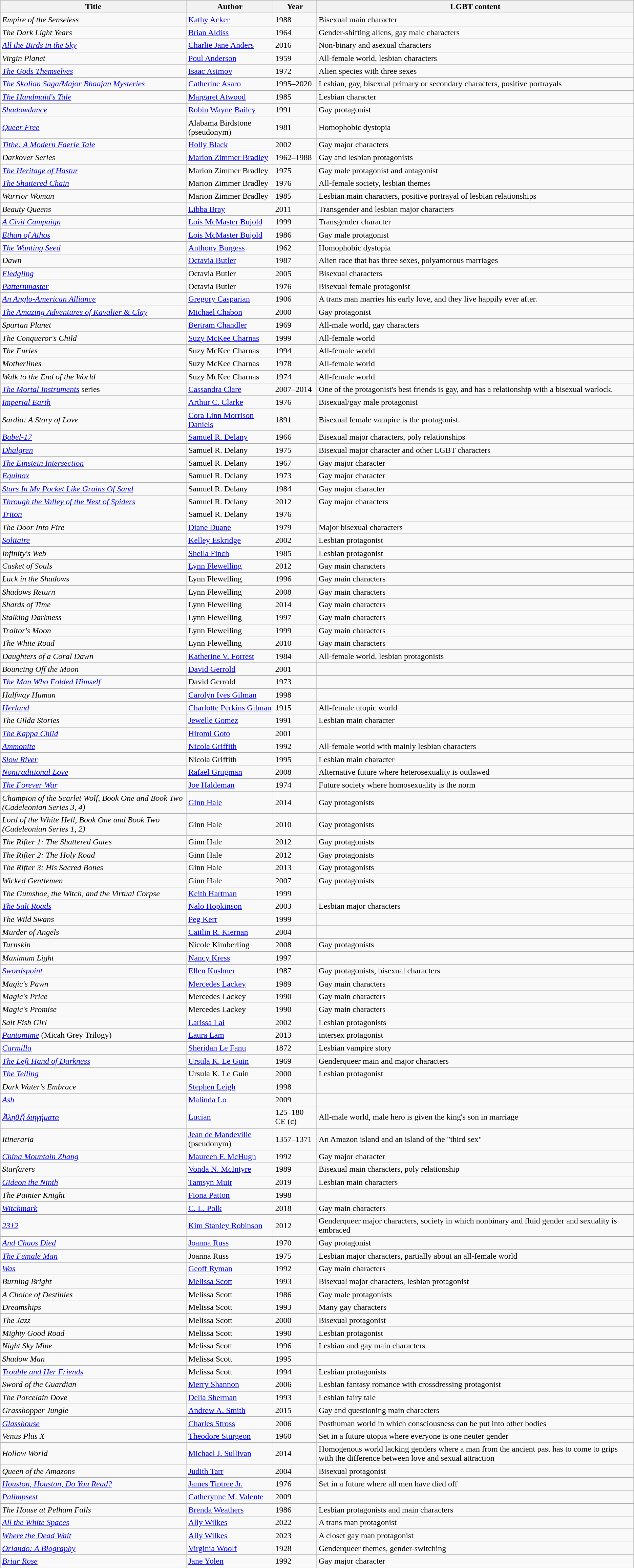<table class="wikitable sortable">
<tr>
<th>Title</th>
<th>Author</th>
<th>Year</th>
<th>LGBT content</th>
</tr>
<tr>
<td><em>Empire of the Senseless</em></td>
<td><a href='#'>Kathy Acker</a></td>
<td>1988</td>
<td>Bisexual main character</td>
</tr>
<tr>
<td><em>The Dark Light Years</em></td>
<td><a href='#'>Brian Aldiss</a></td>
<td>1964</td>
<td>Gender-shifting aliens, gay male characters</td>
</tr>
<tr>
<td><em><a href='#'>All the Birds in the Sky</a></em></td>
<td><a href='#'>Charlie Jane Anders</a></td>
<td>2016</td>
<td>Non-binary and asexual characters</td>
</tr>
<tr>
<td><em>Virgin Planet</em></td>
<td><a href='#'>Poul Anderson</a></td>
<td>1959</td>
<td>All-female world, lesbian characters</td>
</tr>
<tr>
<td><em><a href='#'>The Gods Themselves</a></em></td>
<td><a href='#'>Isaac Asimov</a></td>
<td>1972</td>
<td>Alien species with three sexes</td>
</tr>
<tr>
<td><em><a href='#'>The Skolian Saga/Major Bhaajan Mysteries</a></em></td>
<td><a href='#'>Catherine Asaro</a></td>
<td>1995–2020</td>
<td>Lesbian, gay, bisexual primary or secondary characters, positive portrayals</td>
</tr>
<tr>
<td><em><a href='#'>The Handmaid's Tale</a></em></td>
<td><a href='#'>Margaret Atwood</a></td>
<td>1985</td>
<td>Lesbian character</td>
</tr>
<tr>
<td><em><a href='#'>Shadowdance</a></em></td>
<td><a href='#'>Robin Wayne Bailey</a></td>
<td>1991</td>
<td>Gay protagonist</td>
</tr>
<tr>
<td><em><a href='#'>Queer Free</a></em></td>
<td>Alabama Birdstone (pseudonym)</td>
<td>1981</td>
<td>Homophobic dystopia</td>
</tr>
<tr>
<td><em><a href='#'>Tithe: A Modern Faerie Tale</a></em></td>
<td><a href='#'>Holly Black</a></td>
<td>2002</td>
<td>Gay major characters</td>
</tr>
<tr>
<td><em>Darkover Series</em></td>
<td><a href='#'>Marion Zimmer Bradley</a></td>
<td>1962–1988</td>
<td>Gay and lesbian protagonists</td>
</tr>
<tr>
<td><em><a href='#'>The Heritage of Hastur</a></em></td>
<td>Marion Zimmer Bradley</td>
<td>1975</td>
<td>Gay male protagonist and antagonist</td>
</tr>
<tr>
<td><em><a href='#'>The Shattered Chain</a></em></td>
<td>Marion Zimmer Bradley</td>
<td>1976</td>
<td>All-female society, lesbian themes</td>
</tr>
<tr>
<td><em>Warrior Woman</em></td>
<td>Marion Zimmer Bradley</td>
<td>1985</td>
<td>Lesbian main characters, positive portrayal of lesbian relationships</td>
</tr>
<tr>
<td><em>Beauty Queens</em></td>
<td><a href='#'>Libba Bray</a></td>
<td>2011</td>
<td>Transgender and lesbian major characters</td>
</tr>
<tr>
<td><em><a href='#'>A Civil Campaign</a></em></td>
<td><a href='#'>Lois McMaster Bujold</a></td>
<td>1999</td>
<td>Transgender character</td>
</tr>
<tr>
<td><em><a href='#'>Ethan of Athos</a></em></td>
<td><a href='#'>Lois McMaster Bujold</a></td>
<td>1986</td>
<td>Gay male protagonist</td>
</tr>
<tr>
<td><em><a href='#'>The Wanting Seed</a></em></td>
<td><a href='#'>Anthony Burgess</a></td>
<td>1962</td>
<td>Homophobic dystopia</td>
</tr>
<tr>
<td><em>Dawn</em></td>
<td><a href='#'>Octavia Butler</a></td>
<td>1987</td>
<td>Alien race that has three sexes, polyamorous marriages</td>
</tr>
<tr>
<td><em><a href='#'>Fledgling</a></em></td>
<td>Octavia Butler</td>
<td>2005</td>
<td>Bisexual characters</td>
</tr>
<tr>
<td><em><a href='#'>Patternmaster</a></em></td>
<td>Octavia Butler</td>
<td>1976</td>
<td>Bisexual female protagonist</td>
</tr>
<tr>
<td><em><a href='#'>An Anglo-American Alliance</a></em></td>
<td><a href='#'>Gregory Casparian</a></td>
<td>1906</td>
<td>A trans man marries his early love, and they live happily ever after.</td>
</tr>
<tr>
<td><em><a href='#'>The Amazing Adventures of Kavalier & Clay</a></em></td>
<td><a href='#'>Michael Chabon</a></td>
<td>2000</td>
<td>Gay protagonist</td>
</tr>
<tr>
<td><em>Spartan Planet</em></td>
<td><a href='#'>Bertram Chandler</a></td>
<td>1969</td>
<td>All-male world, gay characters</td>
</tr>
<tr>
<td><em>The Conqueror's Child </em></td>
<td><a href='#'>Suzy McKee Charnas</a></td>
<td>1999</td>
<td>All-female world</td>
</tr>
<tr>
<td><em>The Furies</em></td>
<td>Suzy McKee Charnas</td>
<td>1994</td>
<td>All-female world</td>
</tr>
<tr>
<td><em>Motherlines</em></td>
<td>Suzy McKee Charnas</td>
<td>1978</td>
<td>All-female world</td>
</tr>
<tr>
<td><em>Walk to the End of the World</em></td>
<td>Suzy McKee Charnas</td>
<td>1974</td>
<td>All-female world</td>
</tr>
<tr>
<td><em><a href='#'>The Mortal Instruments</a></em> series</td>
<td><a href='#'>Cassandra Clare</a></td>
<td>2007–2014</td>
<td>One of the protagonist's best friends is gay, and has a relationship with a bisexual warlock.</td>
</tr>
<tr>
<td><em><a href='#'>Imperial Earth</a></em></td>
<td><a href='#'>Arthur C. Clarke</a></td>
<td>1976</td>
<td>Bisexual/gay male protagonist</td>
</tr>
<tr>
<td><em>Sardia: A Story of Love</em></td>
<td><a href='#'>Cora Linn Morrison Daniels</a></td>
<td>1891</td>
<td>Bisexual female vampire is the protagonist.</td>
</tr>
<tr>
<td><em><a href='#'>Babel-17</a></em></td>
<td><a href='#'>Samuel R. Delany</a></td>
<td>1966</td>
<td>Bisexual major characters, poly relationships</td>
</tr>
<tr>
<td><em><a href='#'>Dhalgren</a></em></td>
<td>Samuel R. Delany</td>
<td>1975</td>
<td>Bisexual major character and other LGBT characters</td>
</tr>
<tr>
<td><em><a href='#'>The Einstein Intersection</a></em></td>
<td>Samuel R. Delany</td>
<td>1967</td>
<td>Gay major character</td>
</tr>
<tr>
<td><em><a href='#'>Equinox</a></em></td>
<td>Samuel R. Delany</td>
<td>1973</td>
<td>Gay major character</td>
</tr>
<tr>
<td><em><a href='#'>Stars In My Pocket Like Grains Of Sand</a></em></td>
<td>Samuel R. Delany</td>
<td>1984</td>
<td>Gay major character</td>
</tr>
<tr>
<td><em><a href='#'>Through the Valley of the Nest of Spiders</a></em></td>
<td>Samuel R. Delany</td>
<td>2012</td>
<td>Gay major characters</td>
</tr>
<tr>
<td><em><a href='#'>Triton</a></em></td>
<td>Samuel R. Delany</td>
<td>1976</td>
<td></td>
</tr>
<tr>
<td><em>The Door Into Fire</em></td>
<td><a href='#'>Diane Duane</a></td>
<td>1979</td>
<td>Major bisexual characters</td>
</tr>
<tr>
<td><em><a href='#'>Solitaire</a></em></td>
<td><a href='#'>Kelley Eskridge</a></td>
<td>2002</td>
<td>Lesbian protagonist</td>
</tr>
<tr>
<td><em>Infinity's Web</em></td>
<td><a href='#'>Sheila Finch</a></td>
<td>1985</td>
<td>Lesbian protagonist</td>
</tr>
<tr>
<td><em>Casket of Souls</em></td>
<td><a href='#'>Lynn Flewelling</a></td>
<td>2012</td>
<td>Gay main characters</td>
</tr>
<tr>
<td><em>Luck in the Shadows</em></td>
<td>Lynn Flewelling</td>
<td>1996</td>
<td>Gay main characters</td>
</tr>
<tr>
<td><em>Shadows Return</em></td>
<td>Lynn Flewelling</td>
<td>2008</td>
<td>Gay main characters</td>
</tr>
<tr>
<td><em>Shards of Time</em></td>
<td>Lynn Flewelling</td>
<td>2014</td>
<td>Gay main characters</td>
</tr>
<tr>
<td><em>Stalking Darkness</em></td>
<td>Lynn Flewelling</td>
<td>1997</td>
<td>Gay main characters</td>
</tr>
<tr>
<td><em>Traitor's Moon</em></td>
<td>Lynn Flewelling</td>
<td>1999</td>
<td>Gay main characters</td>
</tr>
<tr>
<td><em>The White Road</em></td>
<td>Lynn Flewelling</td>
<td>2010</td>
<td>Gay main characters</td>
</tr>
<tr>
<td><em>Daughters of a Coral Dawn</em></td>
<td><a href='#'>Katherine V. Forrest</a></td>
<td>1984</td>
<td>All-female world, lesbian protagonists</td>
</tr>
<tr>
<td><em>Bouncing Off the Moon</em></td>
<td><a href='#'>David Gerrold</a></td>
<td>2001</td>
<td></td>
</tr>
<tr>
<td><em><a href='#'>The Man Who Folded Himself</a></em></td>
<td>David Gerrold</td>
<td>1973</td>
<td></td>
</tr>
<tr>
<td><em>Halfway Human</em></td>
<td><a href='#'>Carolyn Ives Gilman</a></td>
<td>1998</td>
<td></td>
</tr>
<tr>
<td><em><a href='#'>Herland</a></em></td>
<td><a href='#'>Charlotte Perkins Gilman</a></td>
<td>1915</td>
<td>All-female utopic world</td>
</tr>
<tr>
<td><em>The Gilda Stories</em></td>
<td><a href='#'>Jewelle Gomez</a></td>
<td>1991</td>
<td>Lesbian main character</td>
</tr>
<tr>
<td><em><a href='#'>The Kappa Child</a></em></td>
<td><a href='#'>Hiromi Goto</a></td>
<td>2001</td>
<td></td>
</tr>
<tr>
<td><em><a href='#'>Ammonite</a></em></td>
<td><a href='#'>Nicola Griffith</a></td>
<td>1992</td>
<td>All-female world with mainly lesbian characters</td>
</tr>
<tr>
<td><em><a href='#'>Slow River</a></em></td>
<td>Nicola Griffith</td>
<td>1995</td>
<td>Lesbian main character</td>
</tr>
<tr>
<td><em><a href='#'>Nontraditional Love</a></em></td>
<td><a href='#'>Rafael Grugman</a></td>
<td>2008</td>
<td>Alternative future where heterosexuality is outlawed</td>
</tr>
<tr>
<td><em><a href='#'>The Forever War</a></em></td>
<td><a href='#'>Joe Haldeman</a></td>
<td>1974</td>
<td>Future society where homosexuality is the norm</td>
</tr>
<tr>
<td><em>Champion of the Scarlet Wolf, Book One and Book Two (Cadeleonian Series 3, 4)</em></td>
<td><a href='#'>Ginn Hale</a></td>
<td>2014</td>
<td>Gay protagonists</td>
</tr>
<tr>
<td><em>Lord of the White Hell, Book One and Book Two (Cadeleonian Series 1, 2)</em></td>
<td>Ginn Hale</td>
<td>2010</td>
<td>Gay protagonists</td>
</tr>
<tr>
<td><em>The Rifter 1: The Shattered Gates</em></td>
<td>Ginn Hale</td>
<td>2012</td>
<td>Gay protagonists</td>
</tr>
<tr>
<td><em>The Rifter 2: The Holy Road</em></td>
<td>Ginn Hale</td>
<td>2012</td>
<td>Gay protagonists</td>
</tr>
<tr>
<td><em>The Rifter 3: His Sacred Bones</em></td>
<td>Ginn Hale</td>
<td>2013</td>
<td>Gay protagonists</td>
</tr>
<tr>
<td><em>Wicked Gentlemen</em></td>
<td>Ginn Hale</td>
<td>2007</td>
<td>Gay protagonists</td>
</tr>
<tr>
<td><em>The Gumshoe, the Witch, and the Virtual Corpse</em></td>
<td><a href='#'>Keith Hartman</a></td>
<td>1999</td>
<td></td>
</tr>
<tr>
<td><em><a href='#'>The Salt Roads</a></em></td>
<td><a href='#'>Nalo Hopkinson</a></td>
<td>2003</td>
<td>Lesbian major characters</td>
</tr>
<tr>
<td><em>The Wild Swans</em></td>
<td><a href='#'>Peg Kerr</a></td>
<td>1999</td>
<td></td>
</tr>
<tr>
<td><em>Murder of Angels</em></td>
<td><a href='#'>Caitlin R. Kiernan</a></td>
<td>2004</td>
<td></td>
</tr>
<tr>
<td><em>Turnskin</em></td>
<td>Nicole Kimberling</td>
<td>2008</td>
<td>Gay protagonists</td>
</tr>
<tr>
<td><em>Maximum Light</em></td>
<td><a href='#'>Nancy Kress</a></td>
<td>1997</td>
<td></td>
</tr>
<tr>
<td><em><a href='#'>Swordspoint</a></em></td>
<td><a href='#'>Ellen Kushner</a></td>
<td>1987</td>
<td>Gay protagonists, bisexual characters</td>
</tr>
<tr>
<td><em>Magic's Pawn</em></td>
<td><a href='#'>Mercedes Lackey</a></td>
<td>1989</td>
<td>Gay main characters</td>
</tr>
<tr>
<td><em>Magic's Price</em></td>
<td>Mercedes Lackey</td>
<td>1990</td>
<td>Gay main characters</td>
</tr>
<tr>
<td><em>Magic's Promise</em></td>
<td>Mercedes Lackey</td>
<td>1990</td>
<td>Gay main characters</td>
</tr>
<tr>
<td><em>Salt Fish Girl</em></td>
<td><a href='#'>Larissa Lai</a></td>
<td>2002</td>
<td>Lesbian protagonists</td>
</tr>
<tr>
<td><em><a href='#'>Pantomime</a></em> (Micah Grey Trilogy)</td>
<td><a href='#'>Laura Lam</a></td>
<td>2013</td>
<td>intersex protagonist</td>
</tr>
<tr>
<td><em><a href='#'>Carmilla</a></em></td>
<td><a href='#'>Sheridan Le Fanu</a></td>
<td>1872</td>
<td>Lesbian vampire story</td>
</tr>
<tr>
<td><em><a href='#'>The Left Hand of Darkness</a></em></td>
<td><a href='#'>Ursula K. Le Guin</a></td>
<td>1969</td>
<td>Genderqueer main and major characters</td>
</tr>
<tr>
<td><em><a href='#'>The Telling</a></em></td>
<td>Ursula K. Le Guin</td>
<td>2000</td>
<td>Lesbian protagonist</td>
</tr>
<tr>
<td><em>Dark Water's Embrace</em></td>
<td><a href='#'>Stephen Leigh</a></td>
<td>1998</td>
<td></td>
</tr>
<tr>
<td><em><a href='#'>Ash</a></em></td>
<td><a href='#'>Malinda Lo</a></td>
<td>2009</td>
<td></td>
</tr>
<tr>
<td><em><a href='#'>Ἀληθῆ διηγήματα</a></em></td>
<td><a href='#'>Lucian</a></td>
<td>125–180 CE (c)</td>
<td>All-male world, male hero is given the king's son in marriage</td>
</tr>
<tr>
<td><em>Itineraria</em></td>
<td><a href='#'>Jean de Mandeville</a> (pseudonym)</td>
<td>1357–1371</td>
<td>An Amazon island and an island of the "third sex"</td>
</tr>
<tr>
<td><em><a href='#'>China Mountain Zhang</a></em></td>
<td><a href='#'>Maureen F. McHugh</a></td>
<td>1992</td>
<td>Gay major character</td>
</tr>
<tr>
<td><em>Starfarers</em></td>
<td><a href='#'>Vonda N. McIntyre</a></td>
<td>1989</td>
<td>Bisexual main characters, poly relationship</td>
</tr>
<tr>
<td><em><a href='#'>Gideon the Ninth</a></em></td>
<td><a href='#'>Tamsyn Muir</a></td>
<td>2019</td>
<td>Lesbian main characters</td>
</tr>
<tr>
<td><em>The Painter Knight</em></td>
<td><a href='#'>Fiona Patton</a></td>
<td>1998</td>
<td></td>
</tr>
<tr>
<td><em><a href='#'>Witchmark</a></em></td>
<td><a href='#'>C. L. Polk</a></td>
<td>2018</td>
<td>Gay main characters</td>
</tr>
<tr>
<td><em><a href='#'>2312</a></em></td>
<td><a href='#'>Kim Stanley Robinson</a></td>
<td>2012</td>
<td>Genderqueer major characters, society in which nonbinary and fluid gender and sexuality is embraced</td>
</tr>
<tr>
<td><em><a href='#'>And Chaos Died</a></em></td>
<td><a href='#'>Joanna Russ</a></td>
<td>1970</td>
<td>Gay protagonist</td>
</tr>
<tr>
<td><em><a href='#'>The Female Man</a></em></td>
<td>Joanna Russ</td>
<td>1975</td>
<td>Lesbian major characters, partially about an all-female world</td>
</tr>
<tr>
<td><em><a href='#'>Was</a></em></td>
<td><a href='#'>Geoff Ryman</a></td>
<td>1992</td>
<td>Gay main characters</td>
</tr>
<tr>
<td><em>Burning Bright</em></td>
<td><a href='#'>Melissa Scott</a></td>
<td>1993</td>
<td>Bisexual major characters, lesbian protagonist</td>
</tr>
<tr>
<td><em>A Choice of Destinies</em></td>
<td>Melissa Scott</td>
<td>1986</td>
<td>Gay male protagonists</td>
</tr>
<tr>
<td><em>Dreamships</em></td>
<td>Melissa Scott</td>
<td>1993</td>
<td>Many gay characters</td>
</tr>
<tr>
<td><em>The Jazz</em></td>
<td>Melissa Scott</td>
<td>2000</td>
<td>Bisexual protagonist</td>
</tr>
<tr>
<td><em>Mighty Good Road</em></td>
<td>Melissa Scott</td>
<td>1990</td>
<td>Lesbian protagonist</td>
</tr>
<tr>
<td><em>Night Sky Mine</em></td>
<td>Melissa Scott</td>
<td>1996</td>
<td>Lesbian and gay main characters</td>
</tr>
<tr>
<td><em>Shadow Man</em></td>
<td>Melissa Scott</td>
<td>1995</td>
<td></td>
</tr>
<tr>
<td><em><a href='#'>Trouble and Her Friends</a></em></td>
<td>Melissa Scott</td>
<td>1994</td>
<td>Lesbian protagonists</td>
</tr>
<tr>
<td><em>Sword of the Guardian</em></td>
<td><a href='#'>Merry Shannon</a></td>
<td>2006</td>
<td>Lesbian fantasy romance with crossdressing protagonist</td>
</tr>
<tr>
<td><em>The Porcelain Dove</em></td>
<td><a href='#'>Delia Sherman</a></td>
<td>1993</td>
<td>Lesbian fairy tale</td>
</tr>
<tr>
<td><em>Grasshopper Jungle</em></td>
<td><a href='#'>Andrew A. Smith</a></td>
<td>2015</td>
<td>Gay and questioning main characters</td>
</tr>
<tr>
<td><em><a href='#'>Glasshouse</a></em></td>
<td><a href='#'>Charles Stross</a></td>
<td>2006</td>
<td>Posthuman world in which consciousness can be put into other bodies</td>
</tr>
<tr>
<td><em>Venus Plus X</em></td>
<td><a href='#'>Theodore Sturgeon</a></td>
<td>1960</td>
<td>Set in a future utopia where everyone is one neuter gender</td>
</tr>
<tr>
<td><em>Hollow World</em></td>
<td><a href='#'>Michael J. Sullivan</a></td>
<td>2014</td>
<td>Homogenous world lacking genders where a man from the ancient past has to come to grips with the difference between love and sexual attraction</td>
</tr>
<tr>
<td><em>Queen of the Amazons</em></td>
<td><a href='#'>Judith Tarr</a></td>
<td>2004</td>
<td>Bisexual protagonist</td>
</tr>
<tr>
<td><em><a href='#'>Houston, Houston, Do You Read?</a></em></td>
<td><a href='#'>James Tiptree Jr.</a></td>
<td>1976</td>
<td>Set in a future where all men have died off</td>
</tr>
<tr>
<td><em><a href='#'>Palimpsest</a></em></td>
<td><a href='#'>Catherynne M. Valente</a></td>
<td>2009</td>
<td></td>
</tr>
<tr>
<td><em>The House at Pelham Falls</em></td>
<td><a href='#'>Brenda Weathers</a></td>
<td>1986</td>
<td>Lesbian protagonists and main characters</td>
</tr>
<tr>
<td><em><a href='#'>All the White Spaces</a></em></td>
<td><a href='#'>Ally Wilkes</a></td>
<td>2022</td>
<td>A trans man protagonist</td>
</tr>
<tr>
<td><em><a href='#'>Where the Dead Wait</a></em></td>
<td><a href='#'>Ally Wilkes</a></td>
<td>2023</td>
<td>A closet gay man protagonist</td>
</tr>
<tr>
<td><em><a href='#'>Orlando: A Biography</a></em></td>
<td><a href='#'>Virginia Woolf</a></td>
<td>1928</td>
<td>Genderqueer themes, gender-switching</td>
</tr>
<tr>
<td><em><a href='#'>Briar Rose</a></em></td>
<td><a href='#'>Jane Yolen</a></td>
<td>1992</td>
<td>Gay major character</td>
</tr>
<tr>
</tr>
</table>
